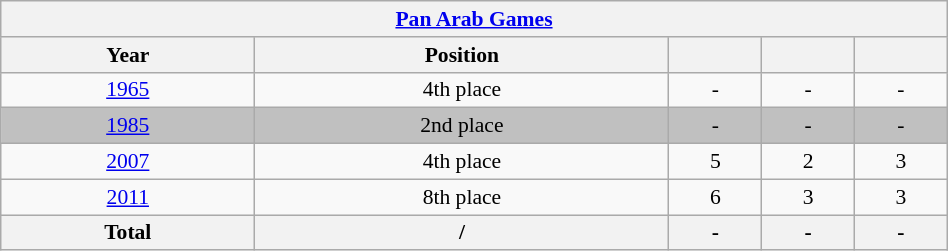<table class="wikitable" width=50% style="text-align: center;font-size:90%;">
<tr>
<th colspan=5><a href='#'>Pan Arab Games</a></th>
</tr>
<tr>
<th>Year</th>
<th>Position</th>
<th></th>
<th></th>
<th></th>
</tr>
<tr>
<td> <a href='#'>1965</a></td>
<td>4th place</td>
<td>-</td>
<td>-</td>
<td>-</td>
</tr>
<tr bgcolor=silver>
<td> <a href='#'>1985</a></td>
<td>2nd place</td>
<td>-</td>
<td>-</td>
<td>-</td>
</tr>
<tr>
<td> <a href='#'>2007</a></td>
<td>4th place</td>
<td>5</td>
<td>2</td>
<td>3</td>
</tr>
<tr>
<td> <a href='#'>2011</a></td>
<td>8th place</td>
<td>6</td>
<td>3</td>
<td>3</td>
</tr>
<tr>
<th>Total</th>
<th>/</th>
<th>-</th>
<th>-</th>
<th>-</th>
</tr>
</table>
